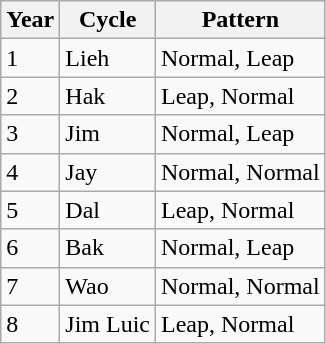<table class="wikitable">
<tr>
<th>Year</th>
<th>Cycle</th>
<th>Pattern</th>
</tr>
<tr>
<td>1</td>
<td>Lieh</td>
<td>Normal, Leap</td>
</tr>
<tr>
<td>2</td>
<td>Hak</td>
<td>Leap, Normal</td>
</tr>
<tr>
<td>3</td>
<td>Jim</td>
<td>Normal, Leap</td>
</tr>
<tr>
<td>4</td>
<td>Jay</td>
<td>Normal, Normal</td>
</tr>
<tr>
<td>5</td>
<td>Dal</td>
<td>Leap, Normal</td>
</tr>
<tr>
<td>6</td>
<td>Bak</td>
<td>Normal, Leap</td>
</tr>
<tr>
<td>7</td>
<td>Wao</td>
<td>Normal, Normal</td>
</tr>
<tr>
<td>8</td>
<td>Jim Luic</td>
<td>Leap, Normal</td>
</tr>
</table>
